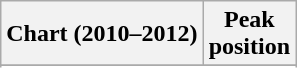<table class="wikitable sortable">
<tr>
<th>Chart (2010–2012)</th>
<th>Peak<br>position</th>
</tr>
<tr>
</tr>
<tr>
</tr>
<tr>
</tr>
<tr>
</tr>
<tr>
</tr>
<tr>
</tr>
<tr>
</tr>
<tr>
</tr>
<tr>
</tr>
<tr>
</tr>
<tr>
</tr>
<tr>
</tr>
<tr>
</tr>
<tr>
</tr>
<tr>
</tr>
<tr>
</tr>
</table>
